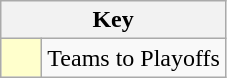<table class="wikitable" style="text-align: center;">
<tr>
<th colspan=2>Key</th>
</tr>
<tr>
<td style="background:#ffffcc; width:20px;"></td>
<td align=left>Teams to Playoffs</td>
</tr>
</table>
